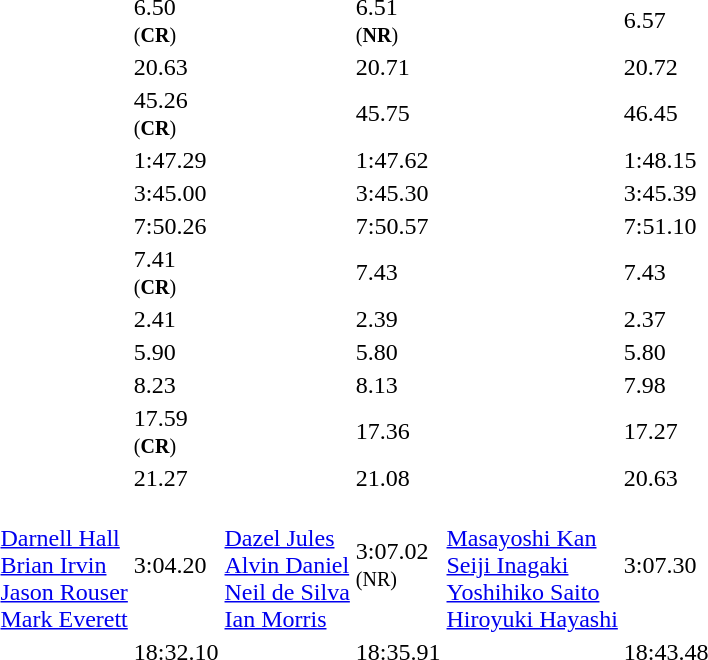<table>
<tr>
<td></td>
<td></td>
<td>6.50<br><small>(<strong>CR</strong>)</small></td>
<td></td>
<td>6.51<br><small>(<strong>NR</strong>)</small></td>
<td></td>
<td>6.57</td>
</tr>
<tr>
<td></td>
<td></td>
<td>20.63</td>
<td></td>
<td>20.71</td>
<td></td>
<td>20.72</td>
</tr>
<tr>
<td></td>
<td></td>
<td>45.26<br><small>(<strong>CR</strong>)</small></td>
<td></td>
<td>45.75</td>
<td></td>
<td>46.45</td>
</tr>
<tr>
<td></td>
<td></td>
<td>1:47.29</td>
<td></td>
<td>1:47.62</td>
<td></td>
<td>1:48.15</td>
</tr>
<tr>
<td></td>
<td></td>
<td>3:45.00</td>
<td></td>
<td>3:45.30</td>
<td></td>
<td>3:45.39</td>
</tr>
<tr>
<td></td>
<td></td>
<td>7:50.26</td>
<td></td>
<td>7:50.57</td>
<td></td>
<td>7:51.10</td>
</tr>
<tr>
<td></td>
<td></td>
<td>7.41<br><small>(<strong>CR</strong>)</small></td>
<td></td>
<td>7.43</td>
<td></td>
<td>7.43</td>
</tr>
<tr>
<td></td>
<td></td>
<td>2.41</td>
<td></td>
<td>2.39</td>
<td></td>
<td>2.37</td>
</tr>
<tr>
<td></td>
<td></td>
<td>5.90</td>
<td></td>
<td>5.80</td>
<td></td>
<td>5.80</td>
</tr>
<tr>
<td></td>
<td></td>
<td>8.23</td>
<td></td>
<td>8.13</td>
<td></td>
<td>7.98</td>
</tr>
<tr>
<td></td>
<td></td>
<td>17.59<br><small>(<strong>CR</strong>)</small></td>
<td></td>
<td>17.36</td>
<td></td>
<td>17.27</td>
</tr>
<tr>
<td></td>
<td></td>
<td>21.27</td>
<td></td>
<td>21.08</td>
<td></td>
<td>20.63</td>
</tr>
<tr>
<td></td>
<td><br><a href='#'>Darnell Hall</a><br><a href='#'>Brian Irvin</a><br><a href='#'>Jason Rouser</a><br><a href='#'>Mark Everett</a></td>
<td>3:04.20</td>
<td><br><a href='#'>Dazel Jules</a><br><a href='#'>Alvin Daniel</a><br><a href='#'>Neil de Silva</a><br><a href='#'>Ian Morris</a></td>
<td>3:07.02<br><small>(NR)</small></td>
<td><br><a href='#'>Masayoshi Kan</a><br><a href='#'>Seiji Inagaki</a><br><a href='#'>Yoshihiko Saito</a><br><a href='#'>Hiroyuki Hayashi</a></td>
<td>3:07.30</td>
</tr>
<tr>
<td></td>
<td></td>
<td>18:32.10</td>
<td></td>
<td>18:35.91</td>
<td></td>
<td>18:43.48</td>
</tr>
</table>
